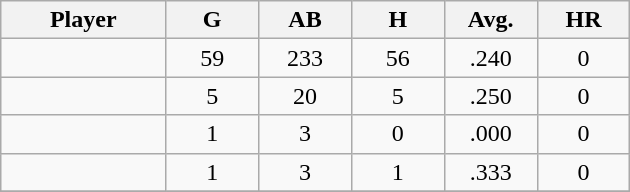<table class="wikitable sortable">
<tr>
<th bgcolor="#DDDDFF" width="16%">Player</th>
<th bgcolor="#DDDDFF" width="9%">G</th>
<th bgcolor="#DDDDFF" width="9%">AB</th>
<th bgcolor="#DDDDFF" width="9%">H</th>
<th bgcolor="#DDDDFF" width="9%">Avg.</th>
<th bgcolor="#DDDDFF" width="9%">HR</th>
</tr>
<tr align="center">
<td></td>
<td>59</td>
<td>233</td>
<td>56</td>
<td>.240</td>
<td>0</td>
</tr>
<tr align="center">
<td></td>
<td>5</td>
<td>20</td>
<td>5</td>
<td>.250</td>
<td>0</td>
</tr>
<tr align="center">
<td></td>
<td>1</td>
<td>3</td>
<td>0</td>
<td>.000</td>
<td>0</td>
</tr>
<tr align="center">
<td></td>
<td>1</td>
<td>3</td>
<td>1</td>
<td>.333</td>
<td>0</td>
</tr>
<tr align="center">
</tr>
</table>
